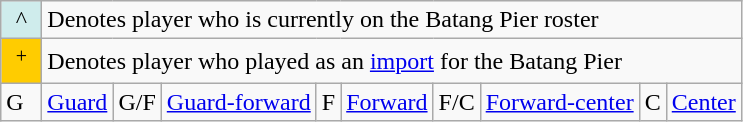<table class="wikitable">
<tr>
<td align="center" bgcolor="#CFECEC" width="20">^</td>
<td colspan=9>Denotes player who is currently on the Batang Pier roster</td>
</tr>
<tr>
<td align="center" bgcolor="#FFCC00" width="20"><sup>+</sup></td>
<td colspan=9>Denotes player who played as an <a href='#'>import</a> for the Batang Pier</td>
</tr>
<tr>
<td>G</td>
<td><a href='#'>Guard</a></td>
<td>G/F</td>
<td><a href='#'>Guard-forward</a></td>
<td>F</td>
<td><a href='#'>Forward</a></td>
<td>F/C</td>
<td><a href='#'>Forward-center</a></td>
<td>C</td>
<td><a href='#'>Center</a></td>
</tr>
</table>
